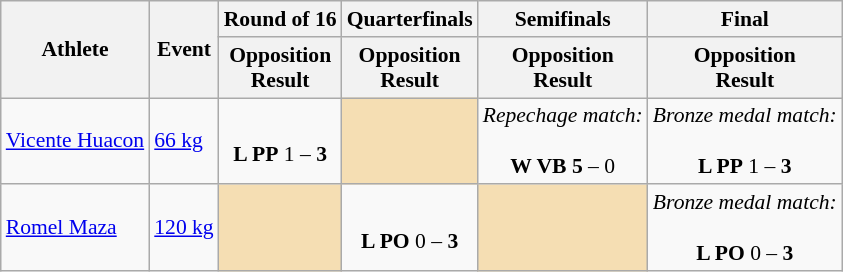<table class="wikitable" border="1" style="font-size:90%">
<tr>
<th rowspan=2>Athlete</th>
<th rowspan=2>Event</th>
<th>Round of 16</th>
<th>Quarterfinals</th>
<th>Semifinals</th>
<th>Final</th>
</tr>
<tr>
<th>Opposition<br>Result</th>
<th>Opposition<br>Result</th>
<th>Opposition<br>Result</th>
<th>Opposition<br>Result</th>
</tr>
<tr>
<td><a href='#'>Vicente Huacon</a></td>
<td><a href='#'>66 kg</a></td>
<td align=center><br><strong>L PP</strong> 1 – <strong>3</strong></td>
<td bgcolor=wheat></td>
<td align=center><em>Repechage match:</em><br><br><strong>W VB</strong> <strong>5</strong> – 0</td>
<td align=center><em>Bronze medal match:</em><br><br><strong>L PP</strong> 1 – <strong>3</strong></td>
</tr>
<tr>
<td><a href='#'>Romel Maza</a></td>
<td><a href='#'>120 kg</a></td>
<td bgcolor=wheat></td>
<td align=center><br><strong>L PO</strong> 0 – <strong>3</strong></td>
<td bgcolor=wheat></td>
<td align=center><em>Bronze medal match:</em><br><br><strong>L PO</strong> 0 – <strong>3</strong></td>
</tr>
</table>
